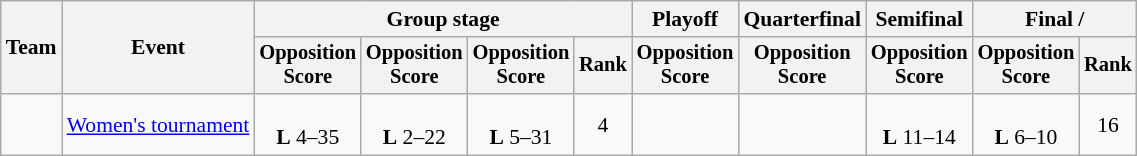<table class="wikitable" style="text-align:center; font-size:90%">
<tr>
<th rowspan=2>Team</th>
<th rowspan=2>Event</th>
<th colspan=4>Group stage</th>
<th>Playoff</th>
<th>Quarterfinal</th>
<th>Semifinal</th>
<th colspan=2>Final / </th>
</tr>
<tr style=font-size:95%>
<th>Opposition<br>Score</th>
<th>Opposition<br>Score</th>
<th>Opposition<br>Score</th>
<th>Rank</th>
<th>Opposition<br>Score</th>
<th>Opposition<br>Score</th>
<th>Opposition<br>Score</th>
<th>Opposition<br>Score</th>
<th>Rank</th>
</tr>
<tr>
<td align=left></td>
<td align=left><a href='#'>Women's tournament</a></td>
<td><br><strong>L</strong> 4–35</td>
<td><br><strong>L</strong> 2–22</td>
<td><br><strong>L</strong> 5–31</td>
<td>4</td>
<td></td>
<td></td>
<td><br><strong>L</strong> 11–14</td>
<td><br><strong>L</strong> 6–10</td>
<td>16</td>
</tr>
</table>
